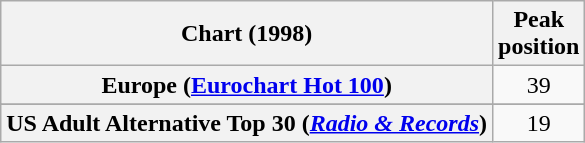<table class="wikitable sortable plainrowheaders" style="text-align:center">
<tr>
<th>Chart (1998)</th>
<th>Peak<br>position</th>
</tr>
<tr>
<th scope="row">Europe (<a href='#'>Eurochart Hot 100</a>)</th>
<td>39</td>
</tr>
<tr>
</tr>
<tr>
</tr>
<tr>
</tr>
<tr>
<th scope="row">US Adult Alternative Top 30 (<em><a href='#'>Radio & Records</a></em>)</th>
<td>19</td>
</tr>
</table>
